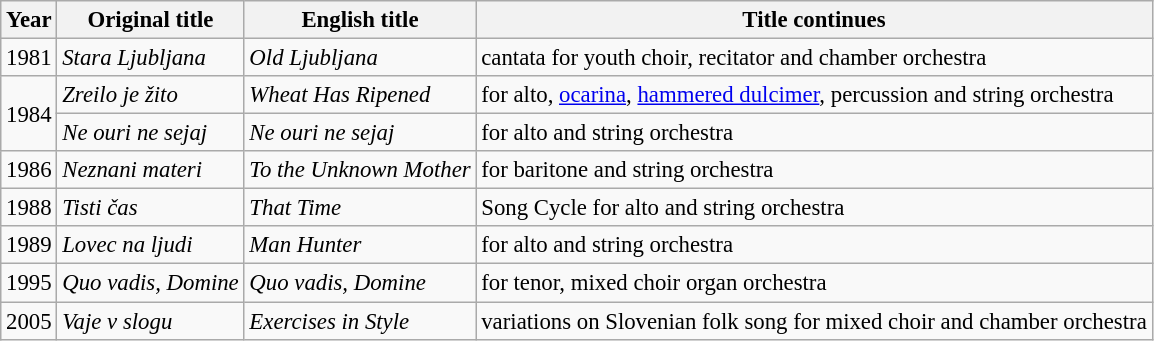<table class="wikitable" style="font-size: 95%;">
<tr>
<th>Year</th>
<th>Original title</th>
<th>English title</th>
<th>Title continues</th>
</tr>
<tr>
<td>1981</td>
<td><em>Stara Ljubljana</em></td>
<td><em>Old Ljubljana</em></td>
<td>cantata for youth choir, recitator and chamber orchestra</td>
</tr>
<tr>
<td rowspan="2">1984</td>
<td><em>Zreilo je žito</em></td>
<td><em>Wheat Has Ripened</em></td>
<td>for alto, <a href='#'>ocarina</a>, <a href='#'>hammered dulcimer</a>, percussion and string orchestra</td>
</tr>
<tr>
<td><em>Ne ouri ne sejaj</em></td>
<td><em>Ne ouri ne sejaj</em></td>
<td>for alto and string orchestra</td>
</tr>
<tr>
<td>1986</td>
<td><em>Neznani materi</em></td>
<td><em>To the Unknown Mother</em></td>
<td>for baritone and string orchestra</td>
</tr>
<tr>
<td>1988</td>
<td><em>Tisti čas</em></td>
<td><em>That Time</em></td>
<td>Song Cycle for alto and string orchestra</td>
</tr>
<tr>
<td>1989</td>
<td><em>Lovec na ljudi</em></td>
<td><em>Man Hunter</em></td>
<td>for alto and string orchestra</td>
</tr>
<tr>
<td>1995</td>
<td><em>Quo vadis, Domine</em></td>
<td><em>Quo vadis, Domine</em></td>
<td>for tenor, mixed choir organ orchestra</td>
</tr>
<tr>
<td>2005</td>
<td><em>Vaje v slogu</em></td>
<td><em>Exercises in Style</em></td>
<td>variations on Slovenian folk song for mixed choir and chamber orchestra</td>
</tr>
</table>
